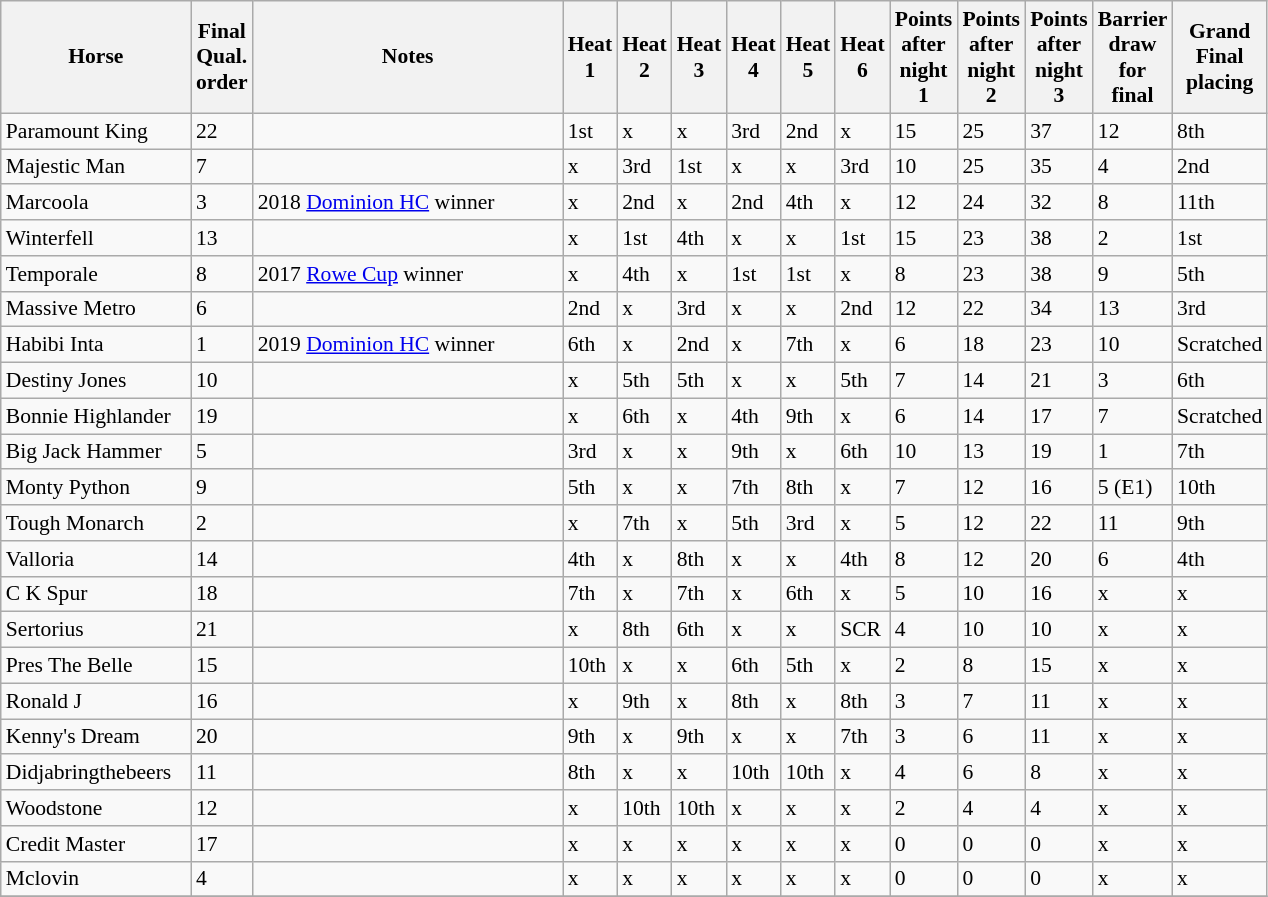<table class="wikitable sortable" style="font-size:90%">
<tr>
<th width="120px">Horse<br></th>
<th width="25px">Final Qual. order<br></th>
<th width="200px">Notes<br></th>
<th width="25px">Heat 1<br></th>
<th width="25px">Heat 2<br></th>
<th width="25px">Heat 3<br></th>
<th width="25px">Heat 4<br></th>
<th width="25px">Heat 5<br></th>
<th width="25px">Heat 6<br></th>
<th width="25px">Points after night 1<br></th>
<th width="25px">Points after night 2<br></th>
<th width="25px">Points after night 3<br></th>
<th width="25px">Barrier draw for final<br></th>
<th width="25px">Grand Final placing<br></th>
</tr>
<tr>
<td>Paramount King</td>
<td>22</td>
<td></td>
<td>1st</td>
<td>x</td>
<td>x</td>
<td>3rd</td>
<td>2nd</td>
<td>x</td>
<td>15</td>
<td>25</td>
<td>37</td>
<td>12</td>
<td>8th</td>
</tr>
<tr>
<td>Majestic Man</td>
<td>7</td>
<td></td>
<td>x</td>
<td>3rd</td>
<td>1st</td>
<td>x</td>
<td>x</td>
<td>3rd</td>
<td>10</td>
<td>25</td>
<td>35</td>
<td>4</td>
<td>2nd</td>
</tr>
<tr>
<td>Marcoola</td>
<td>3</td>
<td>2018 <a href='#'>Dominion HC</a> winner</td>
<td>x</td>
<td>2nd</td>
<td>x</td>
<td>2nd</td>
<td>4th</td>
<td>x</td>
<td>12</td>
<td>24</td>
<td>32</td>
<td>8</td>
<td>11th</td>
</tr>
<tr>
<td>Winterfell</td>
<td>13</td>
<td></td>
<td>x</td>
<td>1st</td>
<td>4th</td>
<td>x</td>
<td>x</td>
<td>1st</td>
<td>15</td>
<td>23</td>
<td>38</td>
<td>2</td>
<td>1st</td>
</tr>
<tr>
<td>Temporale</td>
<td>8</td>
<td>2017 <a href='#'>Rowe Cup</a> winner</td>
<td>x</td>
<td>4th</td>
<td>x</td>
<td>1st</td>
<td>1st</td>
<td>x</td>
<td>8</td>
<td>23</td>
<td>38</td>
<td>9</td>
<td>5th</td>
</tr>
<tr>
<td>Massive Metro</td>
<td>6</td>
<td></td>
<td>2nd</td>
<td>x</td>
<td>3rd</td>
<td>x</td>
<td>x</td>
<td>2nd</td>
<td>12</td>
<td>22</td>
<td>34</td>
<td>13</td>
<td>3rd</td>
</tr>
<tr>
<td>Habibi Inta</td>
<td>1</td>
<td>2019 <a href='#'>Dominion HC</a> winner</td>
<td>6th</td>
<td>x</td>
<td>2nd</td>
<td>x</td>
<td>7th</td>
<td>x</td>
<td>6</td>
<td>18</td>
<td>23</td>
<td>10</td>
<td>Scratched</td>
</tr>
<tr>
<td>Destiny Jones</td>
<td>10</td>
<td></td>
<td>x</td>
<td>5th</td>
<td>5th</td>
<td>x</td>
<td>x</td>
<td>5th</td>
<td>7</td>
<td>14</td>
<td>21</td>
<td>3</td>
<td>6th</td>
</tr>
<tr>
<td>Bonnie Highlander</td>
<td>19</td>
<td></td>
<td>x</td>
<td>6th</td>
<td>x</td>
<td>4th</td>
<td>9th</td>
<td>x</td>
<td>6</td>
<td>14</td>
<td>17</td>
<td>7</td>
<td>Scratched</td>
</tr>
<tr>
<td>Big Jack Hammer</td>
<td>5</td>
<td></td>
<td>3rd</td>
<td>x</td>
<td>x</td>
<td>9th</td>
<td>x</td>
<td>6th</td>
<td>10</td>
<td>13</td>
<td>19</td>
<td>1</td>
<td>7th</td>
</tr>
<tr>
<td>Monty Python</td>
<td>9</td>
<td></td>
<td>5th</td>
<td>x</td>
<td>x</td>
<td>7th</td>
<td>8th</td>
<td>x</td>
<td>7</td>
<td>12</td>
<td>16</td>
<td>5 (E1)</td>
<td>10th</td>
</tr>
<tr>
<td>Tough Monarch</td>
<td>2</td>
<td></td>
<td>x</td>
<td>7th</td>
<td>x</td>
<td>5th</td>
<td>3rd</td>
<td>x</td>
<td>5</td>
<td>12</td>
<td>22</td>
<td>11</td>
<td>9th</td>
</tr>
<tr>
<td>Valloria</td>
<td>14</td>
<td></td>
<td>4th</td>
<td>x</td>
<td>8th</td>
<td>x</td>
<td>x</td>
<td>4th</td>
<td>8</td>
<td>12</td>
<td>20</td>
<td>6</td>
<td>4th</td>
</tr>
<tr>
<td>C K Spur</td>
<td>18</td>
<td></td>
<td>7th</td>
<td>x</td>
<td>7th</td>
<td>x</td>
<td>6th</td>
<td>x</td>
<td>5</td>
<td>10</td>
<td>16</td>
<td>x</td>
<td>x</td>
</tr>
<tr>
<td>Sertorius</td>
<td>21</td>
<td></td>
<td>x</td>
<td>8th</td>
<td>6th</td>
<td>x</td>
<td>x</td>
<td>SCR</td>
<td>4</td>
<td>10</td>
<td>10</td>
<td>x</td>
<td>x</td>
</tr>
<tr>
<td>Pres The Belle</td>
<td>15</td>
<td></td>
<td>10th</td>
<td>x</td>
<td>x</td>
<td>6th</td>
<td>5th</td>
<td>x</td>
<td>2</td>
<td>8</td>
<td>15</td>
<td>x</td>
<td>x</td>
</tr>
<tr>
<td>Ronald J</td>
<td>16</td>
<td></td>
<td>x</td>
<td>9th</td>
<td>x</td>
<td>8th</td>
<td>x</td>
<td>8th</td>
<td>3</td>
<td>7</td>
<td>11</td>
<td>x</td>
<td>x</td>
</tr>
<tr>
<td>Kenny's Dream</td>
<td>20</td>
<td></td>
<td>9th</td>
<td>x</td>
<td>9th</td>
<td>x</td>
<td>x</td>
<td>7th</td>
<td>3</td>
<td>6</td>
<td>11</td>
<td>x</td>
<td>x</td>
</tr>
<tr>
<td>Didjabringthebeers</td>
<td>11</td>
<td></td>
<td>8th</td>
<td>x</td>
<td>x</td>
<td>10th</td>
<td>10th</td>
<td>x</td>
<td>4</td>
<td>6</td>
<td>8</td>
<td>x</td>
<td>x</td>
</tr>
<tr>
<td>Woodstone</td>
<td>12</td>
<td></td>
<td>x</td>
<td>10th</td>
<td>10th</td>
<td>x</td>
<td>x</td>
<td>x</td>
<td>2</td>
<td>4</td>
<td>4</td>
<td>x</td>
<td>x</td>
</tr>
<tr>
<td>Credit Master</td>
<td>17</td>
<td></td>
<td>x</td>
<td>x</td>
<td>x</td>
<td>x</td>
<td>x</td>
<td>x</td>
<td>0</td>
<td>0</td>
<td>0</td>
<td>x</td>
<td>x</td>
</tr>
<tr>
<td>Mclovin</td>
<td>4</td>
<td></td>
<td>x</td>
<td>x</td>
<td>x</td>
<td>x</td>
<td>x</td>
<td>x</td>
<td>0</td>
<td>0</td>
<td>0</td>
<td>x</td>
<td>x</td>
</tr>
<tr>
</tr>
</table>
